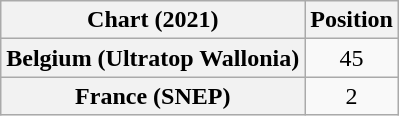<table class="wikitable sortable plainrowheaders" style="text-align:center">
<tr>
<th scope="col">Chart (2021)</th>
<th scope="col">Position</th>
</tr>
<tr>
<th scope="row">Belgium (Ultratop Wallonia)</th>
<td>45</td>
</tr>
<tr>
<th scope="row">France (SNEP)</th>
<td>2</td>
</tr>
</table>
